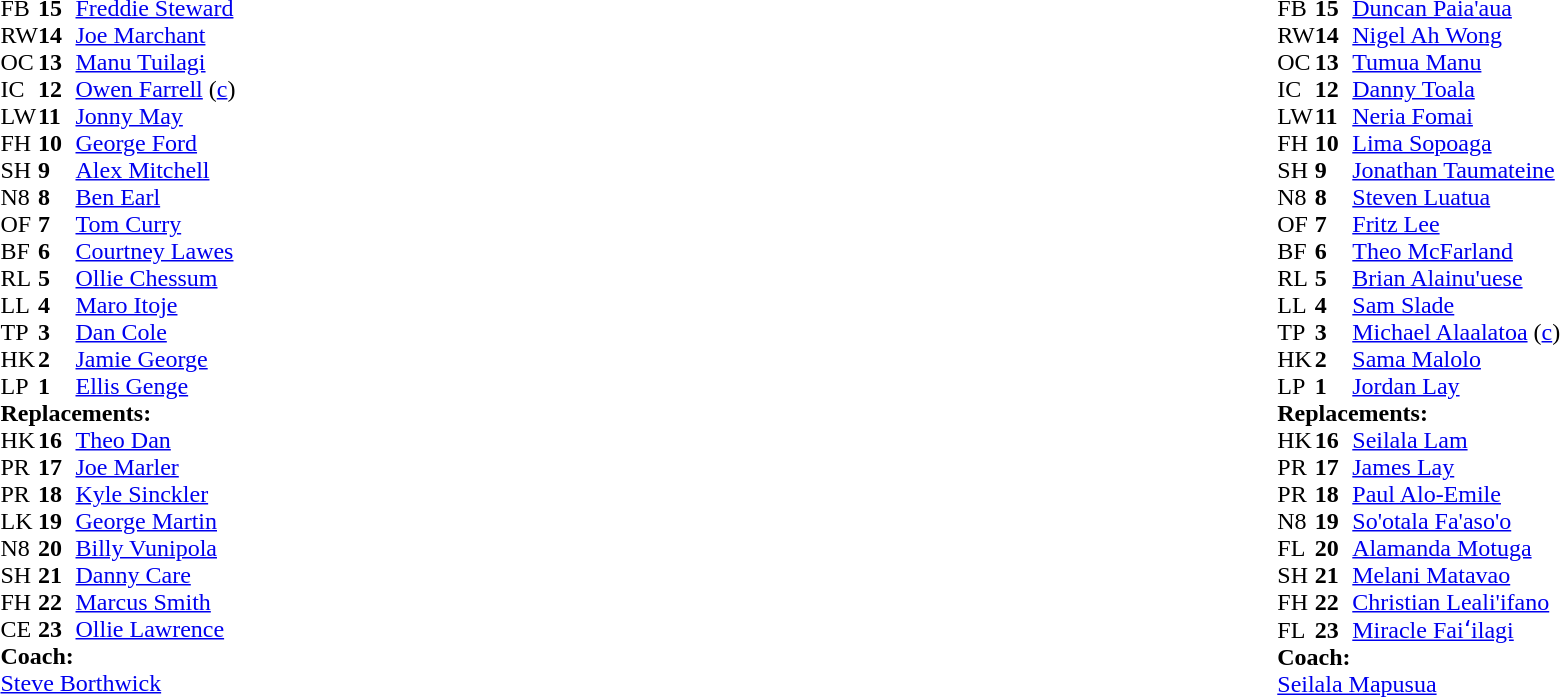<table style="width:100%">
<tr>
<td style="vertical-align:top;width:50%"><br><table cellspacing="0" cellpadding="0">
<tr>
<th width="25"></th>
<th width="25"></th>
</tr>
<tr>
<td>FB</td>
<td><strong>15</strong></td>
<td><a href='#'>Freddie Steward</a></td>
</tr>
<tr>
<td>RW</td>
<td><strong>14</strong></td>
<td><a href='#'>Joe Marchant</a></td>
</tr>
<tr>
<td>OC</td>
<td><strong>13</strong></td>
<td><a href='#'>Manu Tuilagi</a></td>
<td></td>
<td></td>
</tr>
<tr>
<td>IC</td>
<td><strong>12</strong></td>
<td><a href='#'>Owen Farrell</a> (<a href='#'>c</a>)</td>
</tr>
<tr>
<td>LW</td>
<td><strong>11</strong></td>
<td><a href='#'>Jonny May</a></td>
</tr>
<tr>
<td>FH</td>
<td><strong>10</strong></td>
<td><a href='#'>George Ford</a></td>
<td></td>
<td></td>
</tr>
<tr>
<td>SH</td>
<td><strong>9</strong></td>
<td><a href='#'>Alex Mitchell</a></td>
<td></td>
<td></td>
</tr>
<tr>
<td>N8</td>
<td><strong>8</strong></td>
<td><a href='#'>Ben Earl</a></td>
</tr>
<tr>
<td>OF</td>
<td><strong>7</strong></td>
<td><a href='#'>Tom Curry</a></td>
<td></td>
<td colspan=2></td>
<td></td>
</tr>
<tr>
<td>BF</td>
<td><strong>6</strong></td>
<td><a href='#'>Courtney Lawes</a></td>
<td></td>
<td></td>
</tr>
<tr>
<td>RL</td>
<td><strong>5</strong></td>
<td><a href='#'>Ollie Chessum</a></td>
</tr>
<tr>
<td>LL</td>
<td><strong>4</strong></td>
<td><a href='#'>Maro Itoje</a></td>
</tr>
<tr>
<td>TP</td>
<td><strong>3</strong></td>
<td><a href='#'>Dan Cole</a></td>
<td></td>
<td></td>
</tr>
<tr>
<td>HK</td>
<td><strong>2</strong></td>
<td><a href='#'>Jamie George</a></td>
</tr>
<tr>
<td>LP</td>
<td><strong>1</strong></td>
<td><a href='#'>Ellis Genge</a></td>
<td></td>
<td></td>
</tr>
<tr>
<td colspan="3"><strong>Replacements:</strong></td>
</tr>
<tr>
<td>HK</td>
<td><strong>16</strong></td>
<td><a href='#'>Theo Dan</a></td>
</tr>
<tr>
<td>PR</td>
<td><strong>17</strong></td>
<td><a href='#'>Joe Marler</a></td>
<td></td>
<td></td>
</tr>
<tr>
<td>PR</td>
<td><strong>18</strong></td>
<td><a href='#'>Kyle Sinckler</a></td>
<td></td>
<td></td>
</tr>
<tr>
<td>LK</td>
<td><strong>19</strong></td>
<td><a href='#'>George Martin</a></td>
<td></td>
<td></td>
</tr>
<tr>
<td>N8</td>
<td><strong>20</strong></td>
<td><a href='#'>Billy Vunipola</a></td>
<td></td>
<td></td>
<td></td>
<td></td>
</tr>
<tr>
<td>SH</td>
<td><strong>21</strong></td>
<td><a href='#'>Danny Care</a></td>
<td></td>
<td></td>
</tr>
<tr>
<td>FH</td>
<td><strong>22</strong></td>
<td><a href='#'>Marcus Smith</a></td>
<td></td>
<td></td>
</tr>
<tr>
<td>CE</td>
<td><strong>23</strong></td>
<td><a href='#'>Ollie Lawrence</a></td>
<td></td>
<td></td>
</tr>
<tr>
<td colspan=3><strong>Coach:</strong></td>
</tr>
<tr>
<td colspan="4"> <a href='#'>Steve Borthwick</a></td>
</tr>
</table>
</td>
<td style="vertical-align:top"></td>
<td style="vertical-align:top;width:50%"><br><table cellspacing="0" cellpadding="0" style="margin:auto">
<tr>
<th width="25"></th>
<th width="25"></th>
</tr>
<tr>
<td>FB</td>
<td><strong>15</strong></td>
<td><a href='#'>Duncan Paia'aua</a></td>
</tr>
<tr>
<td>RW</td>
<td><strong>14</strong></td>
<td><a href='#'>Nigel Ah Wong</a></td>
</tr>
<tr>
<td>OC</td>
<td><strong>13</strong></td>
<td><a href='#'>Tumua Manu</a></td>
<td></td>
</tr>
<tr>
<td>IC</td>
<td><strong>12</strong></td>
<td><a href='#'>Danny Toala</a></td>
<td></td>
<td></td>
</tr>
<tr>
<td>LW</td>
<td><strong>11</strong></td>
<td><a href='#'>Neria Fomai</a></td>
</tr>
<tr>
<td>FH</td>
<td><strong>10</strong></td>
<td><a href='#'>Lima Sopoaga</a></td>
</tr>
<tr>
<td>SH</td>
<td><strong>9</strong></td>
<td><a href='#'>Jonathan Taumateine</a></td>
<td></td>
<td></td>
</tr>
<tr>
<td>N8</td>
<td><strong>8</strong></td>
<td><a href='#'>Steven Luatua</a></td>
</tr>
<tr>
<td>OF</td>
<td><strong>7</strong></td>
<td><a href='#'>Fritz Lee</a></td>
<td></td>
<td></td>
</tr>
<tr>
<td>BF</td>
<td><strong>6</strong></td>
<td><a href='#'>Theo McFarland</a></td>
</tr>
<tr>
<td>RL</td>
<td><strong>5</strong></td>
<td><a href='#'>Brian Alainu'uese</a></td>
</tr>
<tr>
<td>LL</td>
<td><strong>4</strong></td>
<td><a href='#'>Sam Slade</a></td>
<td></td>
<td></td>
</tr>
<tr>
<td>TP</td>
<td><strong>3</strong></td>
<td><a href='#'>Michael Alaalatoa</a> (<a href='#'>c</a>)</td>
<td></td>
<td></td>
</tr>
<tr>
<td>HK</td>
<td><strong>2</strong></td>
<td><a href='#'>Sama Malolo</a></td>
<td></td>
<td></td>
</tr>
<tr>
<td>LP</td>
<td><strong>1</strong></td>
<td><a href='#'>Jordan Lay</a></td>
<td></td>
<td></td>
</tr>
<tr>
<td colspan=3><strong>Replacements:</strong></td>
</tr>
<tr>
<td>HK</td>
<td><strong>16</strong></td>
<td><a href='#'>Seilala Lam</a></td>
<td></td>
<td></td>
</tr>
<tr>
<td>PR</td>
<td><strong>17</strong></td>
<td><a href='#'>James Lay</a></td>
<td></td>
<td></td>
</tr>
<tr>
<td>PR</td>
<td><strong>18</strong></td>
<td><a href='#'>Paul Alo-Emile</a></td>
<td></td>
<td></td>
</tr>
<tr>
<td>N8</td>
<td><strong>19</strong></td>
<td><a href='#'>So'otala Fa'aso'o</a></td>
</tr>
<tr>
<td>FL</td>
<td><strong>20</strong></td>
<td><a href='#'>Alamanda Motuga</a></td>
<td></td>
<td></td>
</tr>
<tr>
<td>SH</td>
<td><strong>21</strong></td>
<td><a href='#'>Melani Matavao</a></td>
<td></td>
<td></td>
</tr>
<tr>
<td>FH</td>
<td><strong>22</strong></td>
<td><a href='#'>Christian Leali'ifano</a></td>
<td></td>
<td></td>
</tr>
<tr>
<td>FL</td>
<td><strong>23</strong></td>
<td><a href='#'>Miracle Faiʻilagi</a></td>
<td></td>
<td></td>
</tr>
<tr>
<td colspan=3><strong>Coach:</strong></td>
</tr>
<tr>
<td colspan="4"> <a href='#'>Seilala Mapusua</a></td>
</tr>
</table>
</td>
</tr>
</table>
